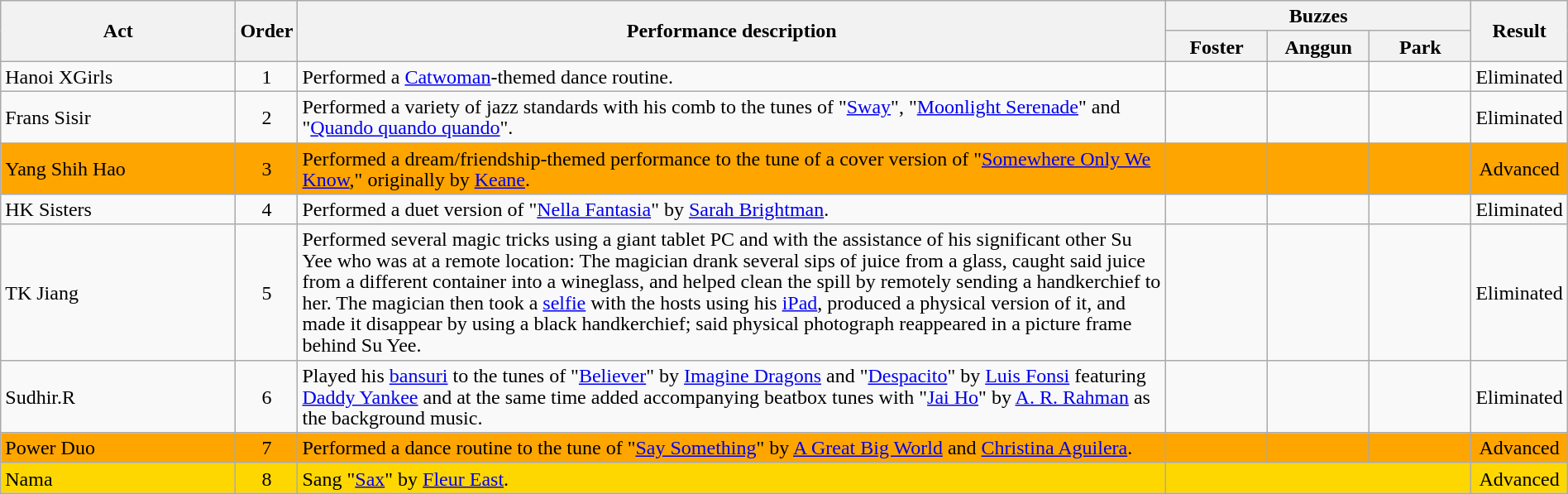<table class="wikitable" style="text-align:center; line-height:17px; width:100%;">
<tr>
<th rowspan=2 style="width:15%">Act</th>
<th rowspan=2 style="width:03%">Order</th>
<th rowspan=2>Performance description</th>
<th colspan=3>Buzzes</th>
<th rowspan=2>Result</th>
</tr>
<tr>
<th style="width:06.5%;">Foster</th>
<th style="width:06.5%;">Anggun</th>
<th style="width:06.5%;">Park</th>
</tr>
<tr>
<td align="left">Hanoi XGirls</td>
<td>1</td>
<td align="left">Performed a <a href='#'>Catwoman</a>-themed dance routine.</td>
<td></td>
<td></td>
<td></td>
<td>Eliminated</td>
</tr>
<tr>
<td align="left">Frans Sisir</td>
<td>2</td>
<td align="left">Performed a variety of jazz standards with his comb to the tunes of "<a href='#'>Sway</a>", "<a href='#'>Moonlight Serenade</a>" and "<a href='#'>Quando quando quando</a>".</td>
<td></td>
<td></td>
<td></td>
<td>Eliminated</td>
</tr>
<tr bgcolor=orange>
<td align="left">Yang Shih Hao</td>
<td>3</td>
<td align="left">Performed a dream/friendship-themed performance to the tune of a cover version of "<a href='#'>Somewhere Only We Know</a>," originally by <a href='#'>Keane</a>.</td>
<td></td>
<td></td>
<td></td>
<td>Advanced</td>
</tr>
<tr>
<td align="left">HK Sisters</td>
<td>4</td>
<td align="left">Performed a duet version of "<a href='#'>Nella Fantasia</a>" by <a href='#'>Sarah Brightman</a>.</td>
<td></td>
<td></td>
<td></td>
<td>Eliminated</td>
</tr>
<tr>
<td align="left">TK Jiang </td>
<td>5</td>
<td align="left">Performed several magic tricks using a giant tablet PC and with the assistance of his significant other Su Yee who was at a remote location: The magician drank several sips of juice from a glass, caught said juice from a different container into a wineglass, and helped clean the spill by remotely sending a handkerchief to her. The magician then took a <a href='#'>selfie</a> with the hosts using his <a href='#'>iPad</a>, produced a physical version of it, and made it disappear by using a black handkerchief; said physical photograph reappeared in a picture frame behind Su Yee.</td>
<td></td>
<td></td>
<td></td>
<td>Eliminated</td>
</tr>
<tr>
<td align="left">Sudhir.R</td>
<td>6</td>
<td align="left">Played his <a href='#'>bansuri</a> to the tunes of "<a href='#'>Believer</a>" by <a href='#'>Imagine Dragons</a> and "<a href='#'>Despacito</a>" by <a href='#'>Luis Fonsi</a> featuring <a href='#'>Daddy Yankee</a> and at the same time added accompanying beatbox tunes with "<a href='#'>Jai Ho</a>" by <a href='#'>A. R. Rahman</a> as the background music.</td>
<td></td>
<td></td>
<td></td>
<td>Eliminated</td>
</tr>
<tr bgcolor=orange>
<td align="left">Power Duo</td>
<td>7</td>
<td align="left">Performed a dance routine to the tune of "<a href='#'>Say Something</a>" by <a href='#'>A Great Big World</a> and <a href='#'>Christina Aguilera</a>.</td>
<td></td>
<td></td>
<td></td>
<td>Advanced</td>
</tr>
<tr bgcolor=gold>
<td align="left">Nama</td>
<td>8</td>
<td align="left">Sang "<a href='#'>Sax</a>" by <a href='#'>Fleur East</a>.</td>
<td colspan="3"></td>
<td>Advanced</td>
</tr>
</table>
